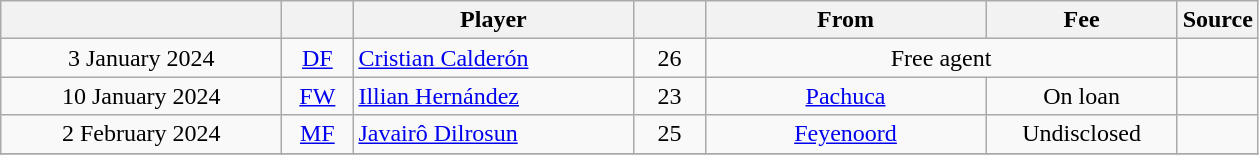<table class="wikitable sortable">
<tr>
<th style="width:180px;"><br></th>
<th style=width:40px;"></th>
<th style="width:180px;">Player</th>
<th style="width:40px;"></th>
<th style="width:180px;">From</th>
<th class="unsortable" style="width:120px;">Fee</th>
<th style="width:20px;">Source</th>
</tr>
<tr>
<td align="center">3 January 2024</td>
<td align="center"><a href='#'>DF</a></td>
<td> <a href='#'>Cristian Calderón</a></td>
<td align="center">26</td>
<td colspan="2" align="center">Free agent</td>
<td align="center"></td>
</tr>
<tr>
<td align="center">10 January 2024</td>
<td align="center"><a href='#'>FW</a></td>
<td> <a href='#'>Illian Hernández</a></td>
<td align="center">23</td>
<td align="center"><a href='#'>Pachuca</a></td>
<td align="center">On loan</td>
<td align="center"></td>
</tr>
<tr>
<td align="center">2 February 2024</td>
<td align="center"><a href='#'>MF</a></td>
<td> <a href='#'>Javairô Dilrosun</a></td>
<td align="center">25</td>
<td align="center"><a href='#'>Feyenoord</a></td>
<td align="center">Undisclosed</td>
<td align="center"></td>
</tr>
<tr>
</tr>
</table>
